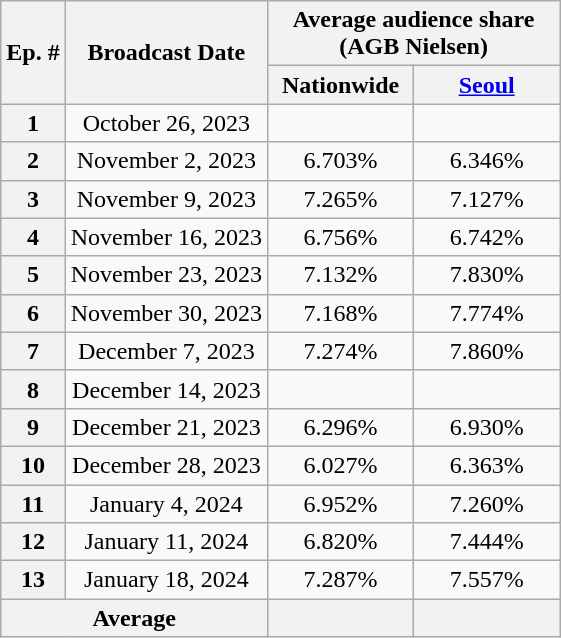<table class="wikitable sortable" style="text-align:center;">
<tr>
<th rowspan="2">Ep. #</th>
<th rowspan="2">Broadcast Date</th>
<th colspan="2">Average audience share<br>(AGB Nielsen)</th>
</tr>
<tr>
<th width="90">Nationwide</th>
<th width="90"><a href='#'>Seoul</a></th>
</tr>
<tr>
<th>1</th>
<td>October 26, 2023</td>
<td></td>
<td></td>
</tr>
<tr>
<th>2</th>
<td>November 2, 2023</td>
<td>6.703%</td>
<td>6.346%</td>
</tr>
<tr>
<th>3</th>
<td>November 9, 2023</td>
<td>7.265%</td>
<td>7.127%</td>
</tr>
<tr>
<th>4</th>
<td>November 16, 2023</td>
<td>6.756%</td>
<td>6.742%</td>
</tr>
<tr>
<th>5</th>
<td>November 23, 2023</td>
<td>7.132%</td>
<td>7.830%</td>
</tr>
<tr>
<th>6</th>
<td>November 30, 2023</td>
<td>7.168%</td>
<td>7.774%</td>
</tr>
<tr>
<th>7</th>
<td>December 7, 2023</td>
<td>7.274%</td>
<td>7.860%</td>
</tr>
<tr>
<th>8</th>
<td>December 14, 2023</td>
<td></td>
<td></td>
</tr>
<tr>
<th>9</th>
<td>December 21, 2023</td>
<td>6.296%</td>
<td>6.930%</td>
</tr>
<tr>
<th>10</th>
<td>December 28, 2023</td>
<td>6.027%</td>
<td>6.363%</td>
</tr>
<tr>
<th>11</th>
<td>January 4, 2024</td>
<td>6.952%</td>
<td>7.260%</td>
</tr>
<tr>
<th>12</th>
<td>January 11, 2024</td>
<td>6.820%</td>
<td>7.444%</td>
</tr>
<tr>
<th>13</th>
<td>January 18, 2024</td>
<td>7.287%</td>
<td>7.557%</td>
</tr>
<tr>
<th colspan="2">Average</th>
<th></th>
<th></th>
</tr>
</table>
